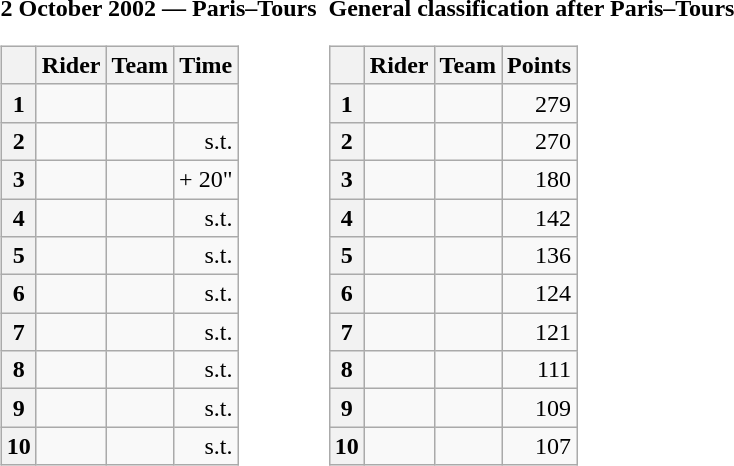<table>
<tr>
<td><strong>2 October 2002 — Paris–Tours </strong><br><table class="wikitable">
<tr>
<th></th>
<th>Rider</th>
<th>Team</th>
<th>Time</th>
</tr>
<tr>
<th>1</th>
<td></td>
<td></td>
<td align="right"></td>
</tr>
<tr>
<th>2</th>
<td></td>
<td></td>
<td align="right">s.t.</td>
</tr>
<tr>
<th>3</th>
<td></td>
<td></td>
<td align="right">+ 20"</td>
</tr>
<tr>
<th>4</th>
<td></td>
<td></td>
<td align="right">s.t.</td>
</tr>
<tr>
<th>5</th>
<td></td>
<td></td>
<td align="right">s.t.</td>
</tr>
<tr>
<th>6</th>
<td></td>
<td></td>
<td align="right">s.t.</td>
</tr>
<tr>
<th>7</th>
<td></td>
<td></td>
<td align="right">s.t.</td>
</tr>
<tr>
<th>8</th>
<td></td>
<td></td>
<td align="right">s.t.</td>
</tr>
<tr>
<th>9</th>
<td></td>
<td></td>
<td align="right">s.t.</td>
</tr>
<tr>
<th>10</th>
<td></td>
<td></td>
<td align="right">s.t.</td>
</tr>
</table>
</td>
<td></td>
<td><strong>General classification after Paris–Tours</strong><br><table class="wikitable">
<tr>
<th></th>
<th>Rider</th>
<th>Team</th>
<th>Points</th>
</tr>
<tr>
<th>1</th>
<td> </td>
<td></td>
<td align="right">279</td>
</tr>
<tr>
<th>2</th>
<td></td>
<td></td>
<td align="right">270</td>
</tr>
<tr>
<th>3</th>
<td></td>
<td></td>
<td align="right">180</td>
</tr>
<tr>
<th>4</th>
<td></td>
<td></td>
<td align="right">142</td>
</tr>
<tr>
<th>5</th>
<td></td>
<td></td>
<td align="right">136</td>
</tr>
<tr>
<th>6</th>
<td></td>
<td></td>
<td align="right">124</td>
</tr>
<tr>
<th>7</th>
<td></td>
<td></td>
<td align="right">121</td>
</tr>
<tr>
<th>8</th>
<td></td>
<td></td>
<td align="right">111</td>
</tr>
<tr>
<th>9</th>
<td></td>
<td></td>
<td align="right">109</td>
</tr>
<tr>
<th>10</th>
<td></td>
<td></td>
<td align="right">107</td>
</tr>
</table>
</td>
</tr>
</table>
